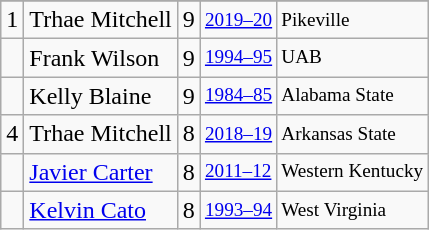<table class="wikitable">
<tr>
</tr>
<tr>
<td>1</td>
<td>Trhae Mitchell</td>
<td>9</td>
<td style="font-size:80%;"><a href='#'>2019–20</a></td>
<td style="font-size:80%;">Pikeville</td>
</tr>
<tr>
<td></td>
<td>Frank Wilson</td>
<td>9</td>
<td style="font-size:80%;"><a href='#'>1994–95</a></td>
<td style="font-size:80%;">UAB</td>
</tr>
<tr>
<td></td>
<td>Kelly Blaine</td>
<td>9</td>
<td style="font-size:80%;"><a href='#'>1984–85</a></td>
<td style="font-size:80%;">Alabama State</td>
</tr>
<tr>
<td>4</td>
<td>Trhae Mitchell</td>
<td>8</td>
<td style="font-size:80%;"><a href='#'>2018–19</a></td>
<td style="font-size:80%;">Arkansas State</td>
</tr>
<tr>
<td></td>
<td><a href='#'>Javier Carter</a></td>
<td>8</td>
<td style="font-size:80%;"><a href='#'>2011–12</a></td>
<td style="font-size:80%;">Western Kentucky</td>
</tr>
<tr>
<td></td>
<td><a href='#'>Kelvin Cato</a></td>
<td>8</td>
<td style="font-size:80%;"><a href='#'>1993–94</a></td>
<td style="font-size:80%;">West Virginia</td>
</tr>
</table>
